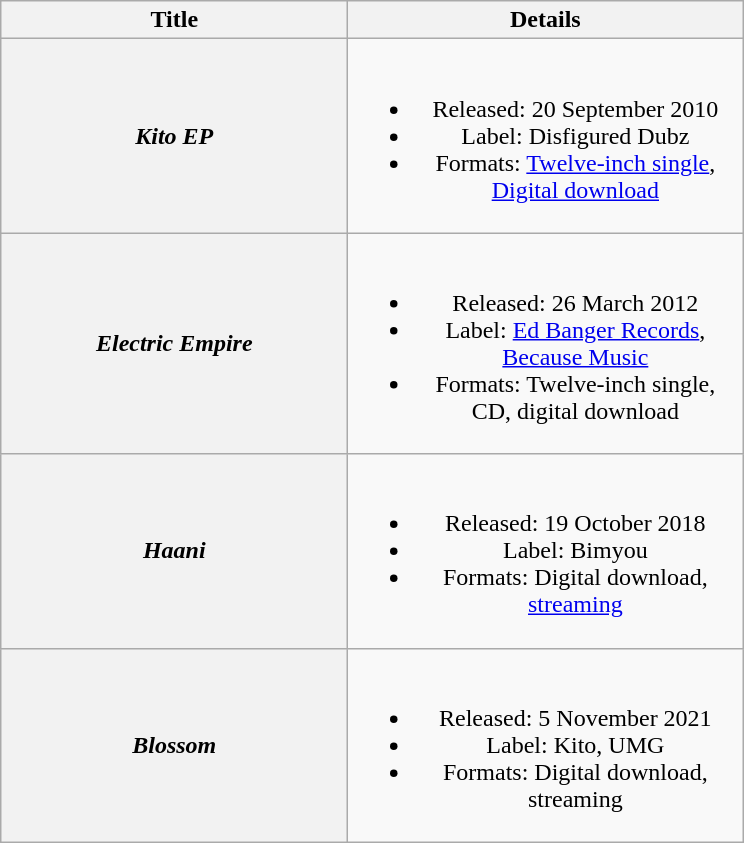<table class="wikitable plainrowheaders" style="text-align:center;">
<tr>
<th scope="col" style="width:14em;">Title</th>
<th scope="col" style="width:16em;">Details</th>
</tr>
<tr>
<th scope="row"><em>Kito EP</em></th>
<td><br><ul><li>Released: 20 September 2010</li><li>Label: Disfigured Dubz</li><li>Formats: <a href='#'>Twelve-inch single</a>, <a href='#'>Digital download</a></li></ul></td>
</tr>
<tr>
<th scope="row"><em>Electric Empire</em><br></th>
<td><br><ul><li>Released: 26 March 2012</li><li>Label: <a href='#'>Ed Banger Records</a>, <a href='#'>Because Music</a></li><li>Formats: Twelve-inch single, CD, digital download</li></ul></td>
</tr>
<tr>
<th scope="row"><em>Haani</em></th>
<td><br><ul><li>Released: 19 October 2018</li><li>Label: Bimyou</li><li>Formats: Digital download, <a href='#'>streaming</a></li></ul></td>
</tr>
<tr>
<th scope="row"><em>Blossom</em></th>
<td><br><ul><li>Released: 5 November 2021</li><li>Label: Kito, UMG</li><li>Formats: Digital download, streaming</li></ul></td>
</tr>
</table>
